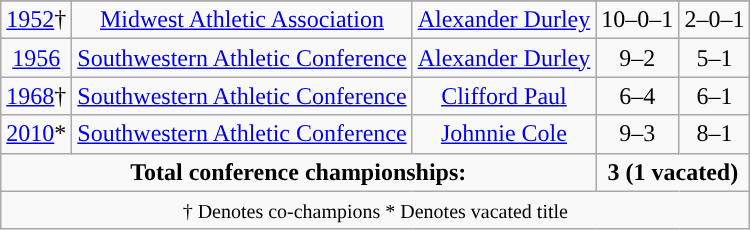<table class="wikitable" style="text-align:center">
<tr>
</tr>
<tr align="center">
<td><a href='#'>1952</a>†</td>
<td><a href='#'>Midwest Athletic Association</a></td>
<td><a href='#'>Alexander Durley</a></td>
<td>10–0–1</td>
<td>2–0–1</td>
</tr>
<tr align="center">
<td><a href='#'>1956</a></td>
<td><a href='#'>Southwestern Athletic Conference</a></td>
<td><a href='#'>Alexander Durley</a></td>
<td>9–2</td>
<td>5–1</td>
</tr>
<tr align="center">
<td><a href='#'>1968</a>†</td>
<td><a href='#'>Southwestern Athletic Conference</a></td>
<td><a href='#'>Clifford Paul</a></td>
<td>6–4</td>
<td>6–1</td>
</tr>
<tr align="center">
<td><a href='#'>2010</a>*</td>
<td><a href='#'>Southwestern Athletic Conference</a></td>
<td><a href='#'>Johnnie Cole</a></td>
<td>9–3</td>
<td>8–1</td>
</tr>
<tr align="center">
<td colspan=3><strong>Total conference championships:</strong></td>
<td colspan=2><strong>3 (1 vacated)</strong></td>
</tr>
<tr>
<td colspan=7><small>† Denotes co-champions * Denotes vacated title</small></td>
</tr>
</table>
